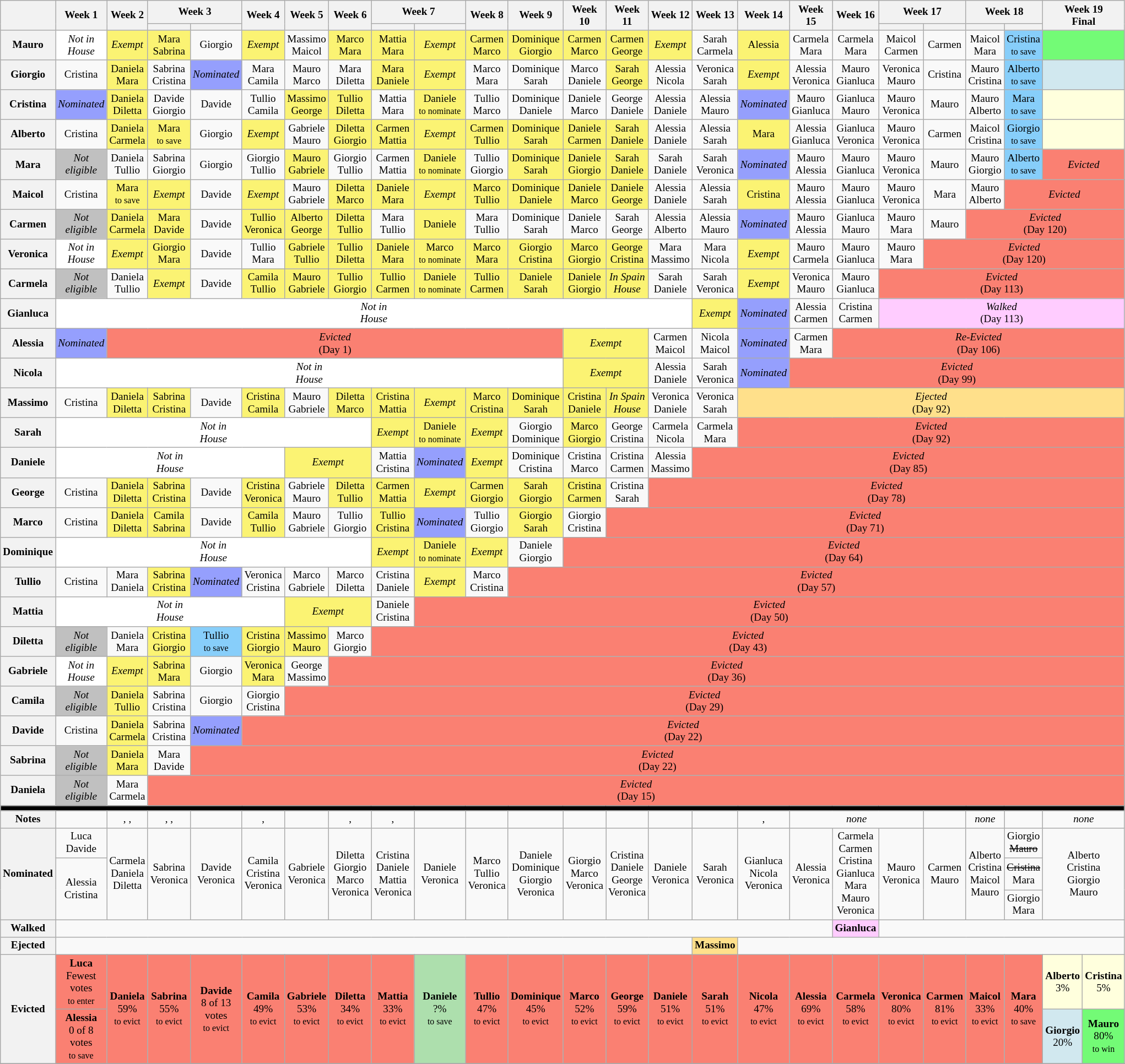<table class="wikitable" style="text-align:center; font-size:80%; width: 100%; line-height:15px;">
<tr>
<th rowspan="2" style="width: 5%;"></th>
<th rowspan="2" style="width: 5%;">Week 1</th>
<th rowspan="2" style="width: 5%;">Week 2</th>
<th colspan="2" style="width: 10%;">Week 3</th>
<th rowspan="2" style="width: 5%;">Week 4</th>
<th rowspan="2" style="width: 5%;">Week 5</th>
<th rowspan="2" style="width: 5%;">Week 6</th>
<th colspan="2" style="width: 10%;">Week 7</th>
<th rowspan="2" style="width: 5%;">Week 8</th>
<th rowspan="2" style="width: 5%;">Week 9</th>
<th rowspan="2" style="width: 5%;">Week 10</th>
<th rowspan="2" style="width: 5%;">Week 11</th>
<th rowspan="2" style="width: 5%;">Week 12</th>
<th rowspan="2" style="width: 5%;">Week 13</th>
<th rowspan="2" style="width: 5%;">Week 14</th>
<th rowspan="2" style="width: 5%;">Week 15</th>
<th rowspan="2" style="width: 5%;">Week 16</th>
<th colspan="2" style="width: 10%;">Week 17</th>
<th colspan="2" style="width: 10%;">Week 18</th>
<th rowspan="2" colspan="2" style="width: 10%;">Week 19<br>Final</th>
</tr>
<tr>
<th style="width: 5%;"></th>
<th style="width: 5%;"></th>
<th style="width: 5%;"></th>
<th style="width: 5%;"></th>
<th style="width: 5%;"></th>
<th style="width: 5%;"></th>
<th style="width: 5%;"></th>
<th style="width: 5%;"></th>
</tr>
<tr>
<th>Mauro</th>
<td style="background:white"><em>Not in<br>House</em></td>
<td style="background:#FBF373"><em>Exempt</em></td>
<td style="background:#FBF373">Mara<br>Sabrina</td>
<td>Giorgio</td>
<td style="background:#FBF373"><em>Exempt</em></td>
<td>Massimo<br>Maicol</td>
<td style="background:#FBF373">Marco<br>Mara</td>
<td style="background:#FBF373">Mattia<br>Mara</td>
<td style="background:#FBF373"><em>Exempt</em></td>
<td style="background:#FBF373">Carmen<br>Marco</td>
<td style="background:#FBF373">Dominique<br>Giorgio</td>
<td style="background:#FBF373">Carmen<br>Marco</td>
<td style="background:#FBF373">Carmen<br>George</td>
<td style="background:#FBF373"><em>Exempt</em></td>
<td>Sarah<br>Carmela</td>
<td style="background:#FBF373">Alessia<br></td>
<td>Carmela<br>Mara</td>
<td>Carmela<br>Mara</td>
<td>Maicol<br>Carmen</td>
<td>Carmen</td>
<td>Maicol<br>Mara</td>
<td style="background:#87CEFA">Cristina<br><small>to save</small></td>
<td colspan=2 style="background:#73FB76;"><br></td>
</tr>
<tr>
<th>Giorgio</th>
<td>Cristina</td>
<td style="background:#FBF373">Daniela<br>Mara</td>
<td>Sabrina<br>Cristina</td>
<td bgcolor=#959FFD><em>Nominated</em></td>
<td>Mara<br>Camila</td>
<td>Mauro<br>Marco</td>
<td>Mara<br>Diletta</td>
<td style="background:#FBF373">Mara<br>Daniele</td>
<td style="background:#FBF373"><em>Exempt</em></td>
<td>Marco<br>Mara</td>
<td>Dominique<br>Sarah</td>
<td>Marco<br>Daniele</td>
<td style="background:#FBF373">Sarah<br>George</td>
<td>Alessia<br>Nicola</td>
<td>Veronica<br>Sarah</td>
<td style="background:#FBF373"><em>Exempt</em></td>
<td>Alessia<br>Veronica</td>
<td>Mauro<br>Gianluca</td>
<td>Veronica<br>Mauro</td>
<td>Cristina</td>
<td>Mauro<br>Cristina</td>
<td style="background:#87CEFA">Alberto<br><small>to save</small></td>
<td colspan=2 style="background:#D1E8EF;"><br></td>
</tr>
<tr>
<th>Cristina</th>
<td bgcolor=#959FFD><em>Nominated</em></td>
<td style="background:#FBF373">Daniela<br>Diletta</td>
<td>Davide<br>Giorgio</td>
<td>Davide</td>
<td>Tullio<br>Camila</td>
<td style="background:#FBF373">Massimo<br>George</td>
<td style="background:#FBF373">Tullio<br>Diletta</td>
<td>Mattia<br>Mara</td>
<td style="background:#FBF373">Daniele<br><small>to nominate</small></td>
<td>Tullio<br>Marco</td>
<td>Dominique<br>Daniele</td>
<td>Daniele<br>Marco</td>
<td>George<br>Daniele</td>
<td>Alessia<br>Daniele</td>
<td>Alessia<br>Mauro</td>
<td style="background:#959ffd"><em>Nominated</em></td>
<td>Mauro<br>Gianluca</td>
<td>Gianluca<br>Mauro</td>
<td>Mauro<br>Veronica</td>
<td>Mauro</td>
<td>Mauro<br>Alberto</td>
<td style="background:#87CEFA">Mara<br><small>to save</small></td>
<td colspan=2 style="background:#FFFFDD;"><br></td>
</tr>
<tr>
<th>Alberto</th>
<td>Cristina</td>
<td style="background:#FBF373">Daniela<br>Carmela</td>
<td style="background:#FBF373">Mara<br><small>to save</small></td>
<td>Giorgio</td>
<td style="background:#FBF373"><em>Exempt</em></td>
<td>Gabriele<br>Mauro</td>
<td style="background:#FBF373">Diletta<br>Giorgio</td>
<td style="background:#FBF373">Carmen<br>Mattia</td>
<td style="background:#FBF373"><em>Exempt</em></td>
<td style="background:#FBF373">Carmen<br>Tullio</td>
<td style="background:#FBF373">Dominique<br>Sarah</td>
<td style="background:#FBF373">Daniele<br>Carmen</td>
<td style="background:#FBF373">Sarah<br>Daniele</td>
<td>Alessia<br>Daniele</td>
<td>Alessia<br>Sarah</td>
<td style="background:#FBF373">Mara<br></td>
<td>Alessia<br>Gianluca</td>
<td>Gianluca<br>Veronica</td>
<td>Mauro<br>Veronica</td>
<td>Carmen</td>
<td>Maicol<br>Cristina</td>
<td style="background:#87CEFA">Giorgio<br><small>to save</small></td>
<td colspan=2 style="background:#FFFFDD;"><br></td>
</tr>
<tr>
<th>Mara</th>
<td style="background:#C0C0C0"><em>Not<br>eligible</em></td>
<td>Daniela<br>Tullio</td>
<td>Sabrina<br>Giorgio</td>
<td>Giorgio</td>
<td>Giorgio<br>Tullio</td>
<td style="background:#FBF373">Mauro<br>Gabriele</td>
<td>Giorgio<br>Tullio</td>
<td>Carmen<br>Mattia</td>
<td style="background:#FBF373">Daniele<br><small>to nominate</small></td>
<td>Tullio<br>Giorgio</td>
<td style="background:#FBF373">Dominique<br>Sarah</td>
<td style="background:#FBF373">Daniele<br>Giorgio</td>
<td style="background:#FBF373">Sarah<br>Daniele</td>
<td>Sarah<br>Daniele</td>
<td>Sarah<br>Veronica</td>
<td style="background:#959ffd"><em>Nominated</em></td>
<td>Mauro<br>Alessia</td>
<td>Mauro<br>Gianluca</td>
<td>Mauro<br>Veronica</td>
<td>Mauro</td>
<td>Mauro<br>Giorgio</td>
<td style="background:#87CEFA">Alberto<br><small>to save</small></td>
<td colspan="2" style="background:#fa8072;"><em>Evicted</em><br></td>
</tr>
<tr>
<th>Maicol</th>
<td>Cristina</td>
<td style="background:#FBF373">Mara<br><small>to save</small></td>
<td style="background:#FBF373"><em>Exempt</em></td>
<td>Davide</td>
<td style="background:#FBF373"><em>Exempt</em></td>
<td>Mauro<br>Gabriele</td>
<td style="background:#FBF373">Diletta<br>Marco</td>
<td style="background:#FBF373">Daniele<br>Mara</td>
<td style="background:#FBF373"><em>Exempt</em></td>
<td style="background:#FBF373">Marco<br>Tullio</td>
<td style="background:#FBF373">Dominique<br>Daniele</td>
<td style="background:#FBF373">Daniele<br>Marco</td>
<td style="background:#FBF373">Daniele<br>George</td>
<td>Alessia<br>Daniele</td>
<td>Alessia<br>Sarah</td>
<td style="background:#FBF373">Cristina<br></td>
<td>Mauro<br>Alessia</td>
<td>Mauro<br>Gianluca</td>
<td>Mauro<br>Veronica</td>
<td>Mara</td>
<td>Mauro<br>Alberto</td>
<td colspan="3" style="background:#fa8072;"><em>Evicted</em><br></td>
</tr>
<tr>
<th>Carmen</th>
<td style="background:#C0C0C0"><em>Not<br>eligible</em></td>
<td style="background:#FBF373">Daniela<br>Carmela</td>
<td style="background:#FBF373">Mara<br>Davide</td>
<td>Davide</td>
<td style="background:#FBF373">Tullio<br>Veronica</td>
<td style="background:#FBF373">Alberto<br>George</td>
<td style="background:#FBF373">Diletta<br>Tullio</td>
<td>Mara<br>Tullio</td>
<td style="background:#FBF373">Daniele<br></td>
<td>Mara<br>Tullio</td>
<td>Dominique<br>Sarah</td>
<td>Daniele<br>Marco</td>
<td>Sarah<br>George</td>
<td>Alessia<br>Alberto</td>
<td>Alessia<br>Mauro</td>
<td bgcolor=#959FFD><em>Nominated</em></td>
<td>Mauro<br>Alessia</td>
<td>Gianluca<br>Mauro</td>
<td>Mauro<br>Mara</td>
<td>Mauro</td>
<td colspan="4" style="background:#fa8072;"><em>Evicted</em><br>(Day 120)</td>
</tr>
<tr>
<th>Veronica</th>
<td style="background:white"><em>Not in<br>House</em></td>
<td style="background:#FBF373"><em>Exempt</em></td>
<td style="background:#FBF373">Giorgio<br>Mara</td>
<td>Davide</td>
<td>Tullio<br>Mara</td>
<td style="background:#FBF373">Gabriele<br>Tullio</td>
<td style="background:#FBF373">Tullio<br>Diletta</td>
<td style="background:#FBF373">Daniele<br>Mara</td>
<td style="background:#FBF373">Marco<br><small>to nominate</small></td>
<td style="background:#FBF373">Marco<br>Mara</td>
<td style="background:#FBF373">Giorgio<br>Cristina</td>
<td style="background:#FBF373">Marco<br>Giorgio</td>
<td style="background:#FBF373">George<br>Cristina</td>
<td>Mara<br>Massimo</td>
<td>Mara<br>Nicola</td>
<td style="background:#FBF373"><em>Exempt</em></td>
<td>Mauro<br>Carmela</td>
<td>Mauro<br>Gianluca</td>
<td>Mauro<br>Mara</td>
<td style="background:#fa8072;" colspan="5"><em>Evicted</em><br>(Day 120)</td>
</tr>
<tr>
<th>Carmela</th>
<td style="background:#C0C0C0"><em>Not<br>eligible</em></td>
<td>Daniela<br>Tullio</td>
<td style="background:#FBF373"><em>Exempt</em></td>
<td>Davide</td>
<td style="background:#FBF373">Camila<br>Tullio</td>
<td style="background:#FBF373">Mauro<br>Gabriele</td>
<td style="background:#FBF373">Tullio<br>Giorgio</td>
<td style="background:#FBF373">Tullio<br>Carmen</td>
<td style="background:#FBF373">Daniele<br><small>to nominate</small></td>
<td style="background:#FBF373">Tullio<br>Carmen</td>
<td style="background:#FBF373">Daniele<br>Sarah</td>
<td style="background:#FBF373">Daniele<br>Giorgio</td>
<td style="background:#FBF373"><em>In Spain<br>House</em></td>
<td>Sarah<br>Daniele</td>
<td>Sarah<br>Veronica</td>
<td style="background:#FBF373"><em>Exempt</em></td>
<td>Veronica<br>Mauro</td>
<td>Mauro<br>Gianluca</td>
<td style="background:#fa8072;" colspan="6"><em>Evicted</em><br>(Day 113)</td>
</tr>
<tr>
<th>Gianluca</th>
<td colspan=14 style="background:white"><em>Not in<br>House</em></td>
<td style="background:#FBF373"><em>Exempt</em></td>
<td bgcolor=#959FFD><em>Nominated</em></td>
<td>Alessia<br>Carmen</td>
<td>Cristina<br>Carmen</td>
<td style="background:#ffccff;" colspan="6"><em>Walked</em><br>(Day 113)</td>
</tr>
<tr>
<th>Alessia</th>
<td bgcolor=#959FFD><em>Nominated</em></td>
<td style="background:#fa8072;" colspan="10"><em>Evicted</em><br>(Day 1)</td>
<td style="background:#FBF373" colspan="2"><em>Exempt</em></td>
<td>Carmen<br>Maicol</td>
<td>Nicola<br>Maicol</td>
<td style="background:#959ffd"><em>Nominated</em></td>
<td>Carmen<br>Mara</td>
<td style="background:#fa8072;" colspan="7"><em>Re-Evicted</em><br>(Day 106)</td>
</tr>
<tr>
<th>Nicola</th>
<td colspan=11 style="background:white"><em>Not in<br>House</em></td>
<td style="background:#FBF373" colspan="2"><em>Exempt</em></td>
<td>Alessia<br>Daniele</td>
<td>Sarah<br>Veronica</td>
<td bgcolor=#959FFD><em>Nominated</em></td>
<td style="background:#fa8072;" colspan="8"><em>Evicted</em><br>(Day 99)</td>
</tr>
<tr>
<th>Massimo</th>
<td>Cristina</td>
<td style="background:#FBF373">Daniela<br>Diletta</td>
<td style="background:#FBF373">Sabrina<br>Cristina</td>
<td>Davide</td>
<td style="background:#FBF373">Cristina<br>Camila</td>
<td>Mauro<br>Gabriele</td>
<td style="background:#FBF373">Diletta<br>Marco</td>
<td style="background:#FBF373">Cristina<br>Mattia</td>
<td style="background:#FBF373"><em>Exempt</em></td>
<td style="background:#FBF373">Marco<br>Cristina</td>
<td style="background:#FBF373">Dominique<br>Sarah</td>
<td style="background:#FBF373">Cristina<br>Daniele</td>
<td style="background:#FBF373"><em>In Spain<br>House</em></td>
<td>Veronica<br>Daniele</td>
<td>Veronica<br>Sarah</td>
<td style="background:#FFE08B;" colspan="9"><em>Ejected</em><br>(Day 92)</td>
</tr>
<tr>
<th>Sarah</th>
<td colspan=7 style="background:white"><em>Not in<br>House</em></td>
<td style="background:#FBF373"><em>Exempt</em></td>
<td style="background:#FBF373">Daniele<br><small>to nominate</small></td>
<td style="background:#FBF373"><em>Exempt</em></td>
<td>Giorgio<br>Dominique</td>
<td style="background:#FBF373">Marco<br>Giorgio</td>
<td>George<br>Cristina</td>
<td>Carmela<br>Nicola</td>
<td>Carmela<br>Mara</td>
<td style="background:#fa8072;" colspan="9"><em>Evicted</em><br>(Day 92)</td>
</tr>
<tr>
<th>Daniele</th>
<td colspan=5 style="background:white"><em>Not in<br>House</em></td>
<td style="background:#FBF373" colspan=2><em>Exempt</em></td>
<td>Mattia<br>Cristina</td>
<td bgcolor=#959FFD><em>Nominated</em></td>
<td style="background:#FBF373"><em>Exempt</em></td>
<td>Dominique<br>Cristina</td>
<td>Cristina<br>Marco</td>
<td>Cristina<br>Carmen</td>
<td>Alessia<br>Massimo</td>
<td style="background:#fa8072;" colspan="10"><em>Evicted</em><br>(Day 85)</td>
</tr>
<tr>
<th>George</th>
<td>Cristina</td>
<td style="background:#FBF373">Daniela<br>Diletta</td>
<td style="background:#FBF373">Sabrina<br>Cristina</td>
<td>Davide</td>
<td style="background:#FBF373">Cristina<br>Veronica</td>
<td>Gabriele<br>Mauro</td>
<td style="background:#FBF373">Diletta<br>Tullio</td>
<td style="background:#FBF373">Carmen<br>Mattia</td>
<td style="background:#FBF373"><em>Exempt</em></td>
<td style="background:#FBF373">Carmen<br>Giorgio</td>
<td style="background:#FBF373">Sarah<br>Giorgio</td>
<td style="background:#FBF373">Cristina<br>Carmen</td>
<td>Cristina<br>Sarah</td>
<td style="background:#fa8072;" colspan="11"><em>Evicted</em><br>(Day 78)</td>
</tr>
<tr>
<th>Marco</th>
<td>Cristina</td>
<td style="background:#FBF373">Daniela<br>Diletta</td>
<td style="background:#FBF373">Camila<br>Sabrina</td>
<td>Davide</td>
<td style="background:#FBF373">Camila<br>Tullio</td>
<td>Mauro<br>Gabriele</td>
<td>Tullio<br>Giorgio</td>
<td style="background:#FBF373">Tullio<br>Cristina</td>
<td bgcolor=#959FFD><em>Nominated</em></td>
<td>Tullio<br>Giorgio</td>
<td style="background:#FBF373">Giorgio<br>Sarah</td>
<td>Giorgio<br>Cristina</td>
<td style="background:#fa8072;" colspan="12"><em>Evicted</em><br>(Day 71)</td>
</tr>
<tr>
<th>Dominique</th>
<td colspan=7 style="background:white"><em>Not in<br>House</em></td>
<td style="background:#FBF373"><em>Exempt</em></td>
<td style="background:#FBF373">Daniele<br><small>to nominate</small></td>
<td style="background:#FBF373"><em>Exempt</em></td>
<td>Daniele<br>Giorgio</td>
<td style="background:#fa8072;" colspan="13"><em>Evicted</em><br>(Day 64)</td>
</tr>
<tr>
<th>Tullio</th>
<td>Cristina</td>
<td>Mara<br>Daniela</td>
<td style="background:#FBF373">Sabrina<br>Cristina</td>
<td bgcolor=#959FFD><em>Nominated</em></td>
<td>Veronica<br>Cristina</td>
<td>Marco<br>Gabriele</td>
<td>Marco<br>Diletta</td>
<td>Cristina<br>Daniele</td>
<td style="background:#FBF373"><em>Exempt</em></td>
<td>Marco<br>Cristina</td>
<td style="background:#fa8072;" colspan="14"><em>Evicted</em><br>(Day 57)</td>
</tr>
<tr>
<th>Mattia</th>
<td colspan=5 style="background:white"><em>Not in<br>House</em></td>
<td style="background:#FBF373" colspan=2><em>Exempt</em></td>
<td>Daniele<br>Cristina</td>
<td style="background:#fa8072;" colspan="16"><em>Evicted</em><br>(Day 50)</td>
</tr>
<tr>
<th>Diletta</th>
<td style="background:#C0C0C0"><em>Not<br>eligible</em></td>
<td>Daniela<br>Mara</td>
<td style="background:#FBF373">Cristina<br>Giorgio</td>
<td style="background:#87CEFA">Tullio<br><small>to save</small></td>
<td style="background:#FBF373">Cristina<br>Giorgio</td>
<td style="background:#FBF373">Massimo<br>Mauro</td>
<td>Marco<br>Giorgio</td>
<td style="background:#fa8072;" colspan="17"><em>Evicted</em><br>(Day 43)</td>
</tr>
<tr>
<th>Gabriele</th>
<td style="background:white"><em>Not in<br>House</em></td>
<td style="background:#FBF373"><em>Exempt</em></td>
<td style="background:#FBF373">Sabrina<br>Mara</td>
<td>Giorgio</td>
<td style="background:#FBF373">Veronica<br>Mara</td>
<td>George<br>Massimo</td>
<td style="background:#fa8072;" colspan="18"><em>Evicted</em><br>(Day 36)</td>
</tr>
<tr>
<th>Camila</th>
<td style="background:#C0C0C0"><em>Not<br>eligible</em></td>
<td style="background:#FBF373">Daniela<br>Tullio</td>
<td>Sabrina<br>Cristina</td>
<td>Giorgio</td>
<td>Giorgio<br>Cristina</td>
<td style="background:#fa8072;" colspan="19"><em>Evicted</em><br>(Day 29)</td>
</tr>
<tr>
<th>Davide</th>
<td>Cristina</td>
<td style="background:#FBF373">Daniela<br>Carmela</td>
<td>Sabrina<br>Cristina</td>
<td bgcolor=#959FFD><em>Nominated</em></td>
<td style="background:#fa8072;" colspan="20"><em>Evicted</em><br>(Day 22)</td>
</tr>
<tr>
<th>Sabrina</th>
<td style="background:#C0C0C0"><em>Not<br>eligible</em></td>
<td style="background:#FBF373">Daniela<br>Mara</td>
<td>Mara<br>Davide</td>
<td style="background:#fa8072;" colspan="21"><em>Evicted</em><br>(Day 22)</td>
</tr>
<tr>
<th>Daniela</th>
<td style="background:#C0C0C0"><em>Not<br>eligible</em></td>
<td>Mara<br>Carmela</td>
<td style="background:#fa8072;" colspan="22"><em>Evicted</em><br>(Day 15)</td>
</tr>
<tr>
<th colspan="25" style="background:#000"></th>
</tr>
<tr>
<th>Notes</th>
<td></td>
<td>, , </td>
<td>, , </td>
<td></td>
<td>, </td>
<td></td>
<td>, </td>
<td>, </td>
<td></td>
<td></td>
<td></td>
<td></td>
<td></td>
<td></td>
<td></td>
<td>, </td>
<td colspan=3><em>none</em></td>
<td></td>
<td><em>none</em></td>
<td></td>
<td colspan=2><em>none</em></td>
</tr>
<tr>
<th rowspan="3">Nominated</th>
<td>Luca<br>Davide</td>
<td rowspan="3">Carmela<br>Daniela<br>Diletta</td>
<td rowspan="3">Sabrina<br>Veronica</td>
<td rowspan="3">Davide<br>Veronica</td>
<td rowspan="3">Camila<br>Cristina<br>Veronica</td>
<td rowspan="3">Gabriele<br>Veronica</td>
<td rowspan="3">Diletta<br>Giorgio<br>Marco<br>Veronica</td>
<td rowspan="3">Cristina<br>Daniele<br>Mattia<br>Veronica</td>
<td rowspan="3">Daniele<br>Veronica</td>
<td rowspan="3">Marco<br>Tullio<br>Veronica</td>
<td rowspan="3">Daniele<br>Dominique<br>Giorgio<br>Veronica</td>
<td rowspan="3">Giorgio<br>Marco<br>Veronica</td>
<td rowspan="3">Cristina<br>Daniele<br>George<br>Veronica</td>
<td rowspan="3">Daniele<br>Veronica</td>
<td rowspan="3">Sarah<br>Veronica</td>
<td rowspan="3">Gianluca<br>Nicola<br>Veronica</td>
<td rowspan="3">Alessia<br>Veronica</td>
<td rowspan="3">Carmela<br>Carmen<br>Cristina<br>Gianluca<br>Mara<br>Mauro<br>Veronica</td>
<td rowspan="3">Mauro<br>Veronica</td>
<td rowspan="3">Carmen<br>Mauro</td>
<td rowspan="3">Alberto<br>Cristina<br>Maicol<br>Mauro</td>
<td>Giorgio<br><s>Mauro</s></td>
<td colspan="2" rowspan="3">Alberto<br>Cristina<br>Giorgio<br>Mauro</td>
</tr>
<tr>
<td rowspan="2">Alessia<br>Cristina</td>
<td><s>Cristina</s><br>Mara</td>
</tr>
<tr>
<td>Giorgio<br>Mara</td>
</tr>
<tr>
<th>Walked</th>
<td colspan="17"></td>
<td style="background:#fcf"><strong>Gianluca</strong></td>
<td colspan="6"></td>
</tr>
<tr>
<th>Ejected</th>
<td colspan="14"></td>
<td style="background:#FFE08B"><strong>Massimo</strong></td>
<td colspan="9"></td>
</tr>
<tr>
<th rowspan="2">Evicted</th>
<td style="background:#FA8072"><strong>Luca</strong><br>Fewest votes<br><small>to enter</small></td>
<td rowspan="2" style="background:#FA8072"><strong>Daniela</strong><br>59%<br><small>to evict</small></td>
<td rowspan="2" style="background:#FA8072"><strong>Sabrina</strong><br>55%<br><small>to evict</small></td>
<td rowspan="2" style="background:#FA8072"><strong>Davide</strong><br>8 of 13 votes<br><small>to evict</small></td>
<td rowspan="2" style="background:#FA8072"><strong>Camila</strong><br>49%<br><small>to evict</small></td>
<td rowspan="2" style="background:#FA8072"><strong>Gabriele</strong><br>53%<br><small>to evict</small></td>
<td rowspan="2" style="background:#FA8072"><strong>Diletta</strong><br>34%<br><small>to evict</small></td>
<td rowspan="2" style="background:#FA8072"><strong>Mattia</strong><br>33%<br><small>to evict</small></td>
<td rowspan="2" style="background:#addfad;"><strong>Daniele</strong><br>?%<br><small>to save</small></td>
<td rowspan="2" style="background:#FA8072"><strong>Tullio</strong><br>47%<br><small>to evict</small></td>
<td rowspan="2" style="background:#FA8072"><strong>Dominique</strong><br>45%<br><small>to evict</small></td>
<td rowspan="2" style="background:#FA8072"><strong>Marco</strong><br>52%<br><small>to evict</small></td>
<td rowspan="2" style="background:#FA8072"><strong>George</strong><br>59%<br><small>to evict</small></td>
<td rowspan="2" style="background:#FA8072"><strong>Daniele</strong><br>51%<br><small>to evict</small></td>
<td rowspan="2" style="background:#FA8072"><strong>Sarah</strong><br>51%<br><small>to evict</small></td>
<td rowspan="2" style="background:#FA8072"><strong>Nicola</strong><br>47%<br><small>to evict</small></td>
<td rowspan="2" style="background:#FA8072"><strong>Alessia</strong><br>69%<br><small>to evict</small></td>
<td rowspan="2" style="background:#FA8072"><strong>Carmela</strong><br>58%<br><small>to evict</small></td>
<td rowspan="2" style="background:#FA8072"><strong>Veronica</strong><br>80%<br><small>to evict</small></td>
<td rowspan="2" style="background:#FA8072"><strong>Carmen</strong><br>81%<br><small>to evict</small></td>
<td rowspan="2" style="background:#FA8072"><strong>Maicol</strong><br>33%<br><small>to evict</small></td>
<td rowspan="2" style="background:#FA8072"><strong>Mara</strong><br>40%<br><small>to save</small></td>
<td style="background:#FFFFDD"><strong>Alberto</strong><br>3%<br><small></small></td>
<td style="background:#FFFFDD"><strong>Cristina</strong><br>5%<br><small></small></td>
</tr>
<tr>
<td style="background:#FA8072"><strong>Alessia</strong><br>0 of 8 votes<br><small>to save</small></td>
<td style="background:#D1E8EF"><strong>Giorgio</strong><br>20%<br><small></small></td>
<td style="background:#73FB76"><strong>Mauro</strong><br>80%<br><small>to win</small></td>
</tr>
<tr>
</tr>
</table>
